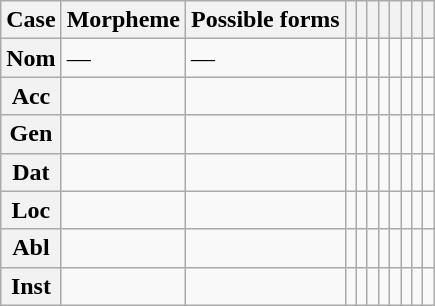<table class="wikitable">
<tr>
<th>Case</th>
<th>Morpheme</th>
<th>Possible forms</th>
<th> </th>
<th> </th>
<th> </th>
<th> </th>
<th> </th>
<th> </th>
<th> </th>
<th> </th>
</tr>
<tr>
<th>Nom</th>
<td>—</td>
<td>—</td>
<td></td>
<td></td>
<td></td>
<td></td>
<td></td>
<td></td>
<td></td>
<td></td>
</tr>
<tr>
<th>Acc</th>
<td></td>
<td></td>
<td></td>
<td></td>
<td></td>
<td></td>
<td></td>
<td></td>
<td></td>
<td></td>
</tr>
<tr>
<th>Gen</th>
<td></td>
<td></td>
<td></td>
<td></td>
<td></td>
<td></td>
<td></td>
<td></td>
<td></td>
<td></td>
</tr>
<tr>
<th>Dat</th>
<td></td>
<td></td>
<td></td>
<td></td>
<td></td>
<td></td>
<td></td>
<td></td>
<td></td>
<td></td>
</tr>
<tr>
<th>Loc</th>
<td></td>
<td></td>
<td></td>
<td></td>
<td></td>
<td></td>
<td></td>
<td></td>
<td></td>
<td></td>
</tr>
<tr>
<th>Abl</th>
<td></td>
<td></td>
<td></td>
<td></td>
<td></td>
<td></td>
<td></td>
<td></td>
<td></td>
<td></td>
</tr>
<tr>
<th>Inst</th>
<td></td>
<td></td>
<td></td>
<td></td>
<td></td>
<td></td>
<td></td>
<td></td>
<td></td>
<td></td>
</tr>
</table>
